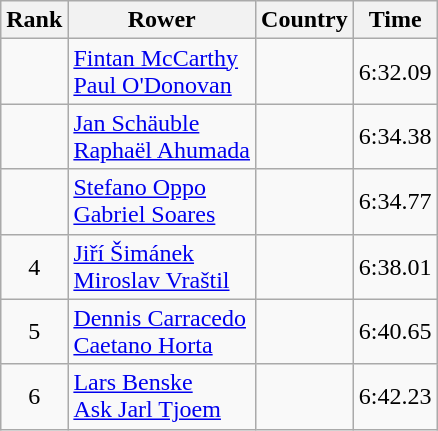<table class="wikitable" style="text-align:center">
<tr>
<th>Rank</th>
<th>Rower</th>
<th>Country</th>
<th>Time</th>
</tr>
<tr>
<td></td>
<td align="left"><a href='#'>Fintan McCarthy</a><br><a href='#'>Paul O'Donovan</a></td>
<td align="left"></td>
<td>6:32.09</td>
</tr>
<tr>
<td></td>
<td align="left"><a href='#'>Jan Schäuble</a><br><a href='#'>Raphaël Ahumada</a></td>
<td align="left"></td>
<td>6:34.38</td>
</tr>
<tr>
<td></td>
<td align="left"><a href='#'>Stefano Oppo</a><br><a href='#'>Gabriel Soares</a></td>
<td align="left"></td>
<td>6:34.77</td>
</tr>
<tr>
<td>4</td>
<td align="left"><a href='#'>Jiří Šimánek</a><br><a href='#'>Miroslav Vraštil</a></td>
<td align="left"></td>
<td>6:38.01</td>
</tr>
<tr>
<td>5</td>
<td align="left"><a href='#'>Dennis Carracedo</a><br><a href='#'>Caetano Horta</a></td>
<td align="left"></td>
<td>6:40.65</td>
</tr>
<tr>
<td>6</td>
<td align="left"><a href='#'>Lars Benske</a><br><a href='#'>Ask Jarl Tjoem</a></td>
<td align="left"></td>
<td>6:42.23</td>
</tr>
</table>
